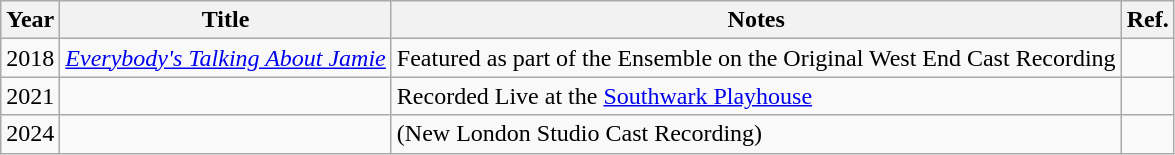<table class="wikitable">
<tr>
<th>Year</th>
<th>Title</th>
<th>Notes</th>
<th>Ref.</th>
</tr>
<tr>
<td>2018</td>
<td><em><a href='#'>Everybody's Talking About Jamie</a></em></td>
<td>Featured as part of the Ensemble on the Original West End Cast Recording</td>
<td></td>
</tr>
<tr>
<td>2021</td>
<td><em></em></td>
<td>Recorded Live at the <a href='#'>Southwark Playhouse</a></td>
<td></td>
</tr>
<tr>
<td>2024</td>
<td></td>
<td>(New London Studio Cast Recording)</td>
<td></td>
</tr>
</table>
